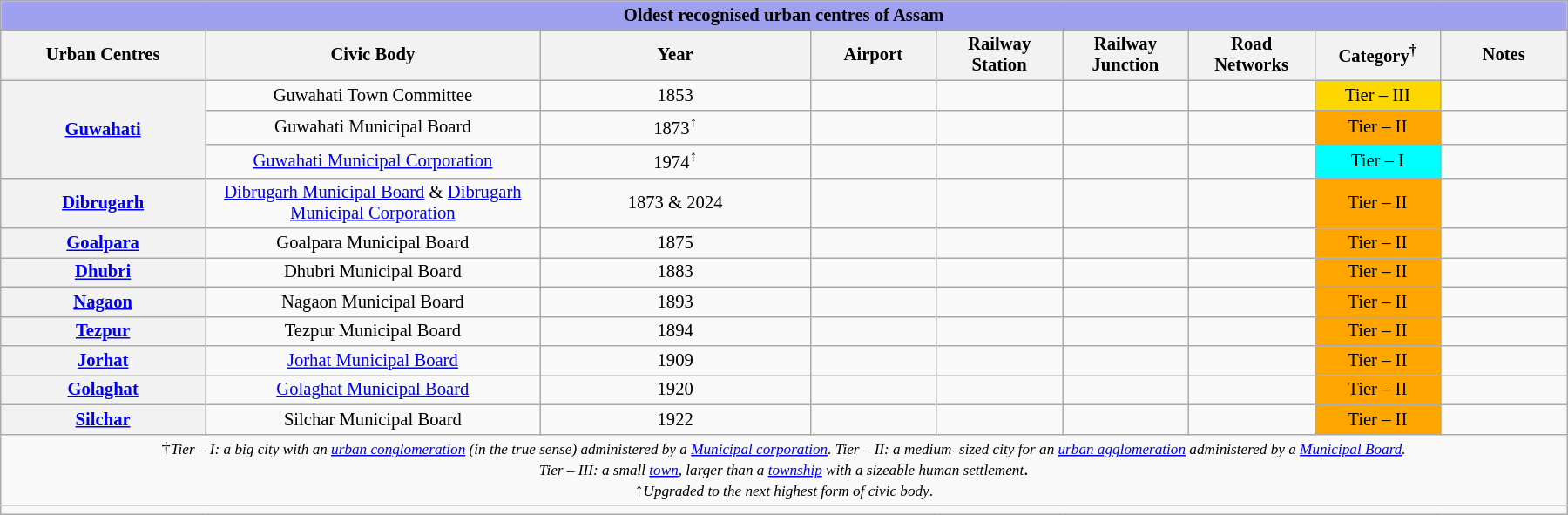<table class="wikitable sortable" style="text-align: center; font-size:86%;">
<tr>
<th colspan="9" style="background:#A0A0F0;">Oldest recognised urban centres of Assam</th>
</tr>
<tr>
<th style="width: 150px;">Urban Centres</th>
<th style="width: 250px;">Civic Body</th>
<th style="width: 200px;">Year</th>
<th style="width: 90px;">Airport</th>
<th style="width: 90px;">Railway Station</th>
<th style="width: 90px;">Railway Junction</th>
<th style="width: 90px;">Road Networks</th>
<th style="width: 90px;">Category<sup>†</sup></th>
<th style="width: 90px;">Notes</th>
</tr>
<tr>
<th rowspan="3" style="text-align:center;"><a href='#'>Guwahati</a></th>
<td>Guwahati Town Committee</td>
<td>1853</td>
<td></td>
<td></td>
<td></td>
<td></td>
<td style="background: Gold;">Tier – III</td>
<td></td>
</tr>
<tr>
<td>Guwahati Municipal Board</td>
<td>1873<sup>↑</sup></td>
<td></td>
<td></td>
<td></td>
<td></td>
<td style="background: Orange;">Tier – II</td>
<td></td>
</tr>
<tr>
<td><a href='#'>Guwahati Municipal Corporation</a></td>
<td>1974<sup>↑</sup></td>
<td></td>
<td></td>
<td></td>
<td></td>
<td style="background: Aqua;">Tier – I</td>
<td></td>
</tr>
<tr>
<th><a href='#'>Dibrugarh</a></th>
<td><a href='#'>Dibrugarh Municipal Board</a> & <a href='#'>Dibrugarh Municipal Corporation</a></td>
<td>1873 & 2024</td>
<td></td>
<td></td>
<td></td>
<td></td>
<td style="background: Orange;">Tier – II</td>
<td></td>
</tr>
<tr>
<th><a href='#'>Goalpara</a></th>
<td>Goalpara Municipal Board</td>
<td>1875</td>
<td> </td>
<td></td>
<td> </td>
<td></td>
<td style="background: Orange;">Tier – II</td>
<td></td>
</tr>
<tr>
<th><a href='#'>Dhubri</a></th>
<td>Dhubri Municipal Board</td>
<td>1883</td>
<td></td>
<td></td>
<td></td>
<td></td>
<td style="background: Orange;">Tier – II</td>
<td></td>
</tr>
<tr>
<th><a href='#'>Nagaon</a></th>
<td>Nagaon Municipal Board</td>
<td>1893</td>
<td> </td>
<td></td>
<td></td>
<td></td>
<td style="background: Orange;">Tier – II</td>
<td></td>
</tr>
<tr>
<th><a href='#'>Tezpur</a></th>
<td>Tezpur Municipal Board</td>
<td>1894</td>
<td></td>
<td></td>
<td></td>
<td></td>
<td style="background: Orange;">Tier – II</td>
<td></td>
</tr>
<tr>
<th><a href='#'>Jorhat</a></th>
<td><a href='#'>Jorhat Municipal Board</a></td>
<td>1909</td>
<td></td>
<td></td>
<td></td>
<td></td>
<td style="background: Orange;">Tier – II</td>
<td></td>
</tr>
<tr>
<th><a href='#'>Golaghat</a></th>
<td><a href='#'>Golaghat Municipal Board</a></td>
<td>1920</td>
<td> </td>
<td></td>
<td></td>
<td></td>
<td style="background: Orange;">Tier – II</td>
<td></td>
</tr>
<tr>
<th><a href='#'>Silchar</a></th>
<td>Silchar Municipal Board</td>
<td>1922</td>
<td></td>
<td></td>
<td></td>
<td></td>
<td style="background: Orange;">Tier – II</td>
<td></td>
</tr>
<tr>
<td colspan="9">†<small><em>Tier – I: a big city with an <a href='#'>urban conglomeration</a> (in the true sense) administered by a <a href='#'>Municipal corporation</a>. Tier – II: a medium–sized city for an <a href='#'>urban agglomeration</a> administered by a <a href='#'>Municipal Board</a>. <br> Tier – III: a small <a href='#'>town</a>, larger than a <a href='#'>township</a> with a sizeable human settlement</em></small>. <br> ↑<small><em>Upgraded to the next highest form of civic body</em>.</small></td>
</tr>
<tr>
<td colspan="9"></td>
</tr>
</table>
